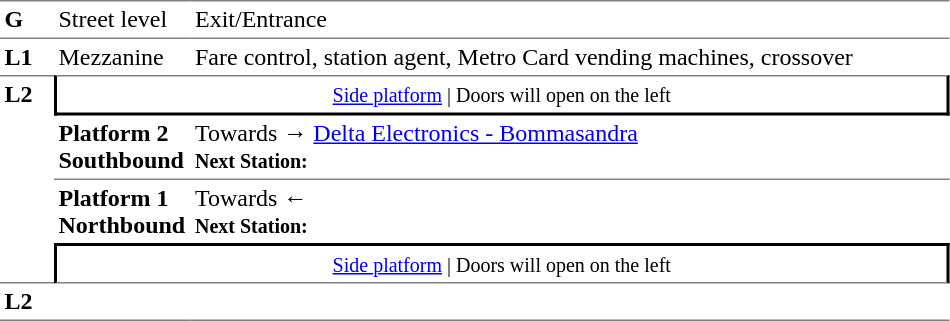<table table border=0 cellspacing=0 cellpadding=3>
<tr>
<td style="border-bottom:solid 1px gray;border-top:solid 1px gray;" width=30 valign=top><strong>G</strong></td>
<td style="border-top:solid 1px gray;border-bottom:solid 1px gray;" width=85 valign=top>Street level</td>
<td style="border-top:solid 1px gray;border-bottom:solid 1px gray;" width=500 valign=top>Exit/Entrance</td>
</tr>
<tr>
<td valign=top><strong>L1</strong></td>
<td valign=top>Mezzanine</td>
<td valign=top>Fare control, station agent, Metro Card vending machines, crossover<br></td>
</tr>
<tr>
<td style="border-top:solid 1px gray;border-bottom:solid 1px gray;" width=30 rowspan=4 valign=top><strong>L2</strong></td>
<td style="border-top:solid 1px gray;border-right:solid 2px black;border-left:solid 2px black;border-bottom:solid 2px black;text-align:center;" colspan=2><small><a href='#'>Side platform</a> | Doors will open on the left </small></td>
</tr>
<tr>
<td style="border-bottom:solid 1px gray;" width=85><span><strong>Platform 2</strong><br><strong>Southbound</strong></span></td>
<td style="border-bottom:solid 1px gray;" width=500>Towards → <a href='#'>Delta Electronics - Bommasandra</a><br><small><strong>Next Station:</strong> </small></td>
</tr>
<tr>
<td><span><strong>Platform 1</strong><br><strong>Northbound</strong></span></td>
<td>Towards ← <br><small><strong>Next Station:</strong> </small></td>
</tr>
<tr>
<td style="border-top:solid 2px black;border-right:solid 2px black;border-left:solid 2px black;border-bottom:solid 1px gray;" colspan=2  align=center><small><a href='#'>Side platform</a> | Doors will open on the left </small></td>
</tr>
<tr>
<td style="border-bottom:solid 1px gray;" width=30 rowspan=2 valign=top><strong>L2</strong></td>
<td style="border-bottom:solid 1px gray;" width=85></td>
<td style="border-bottom:solid 1px gray;" width=500></td>
</tr>
<tr>
</tr>
</table>
